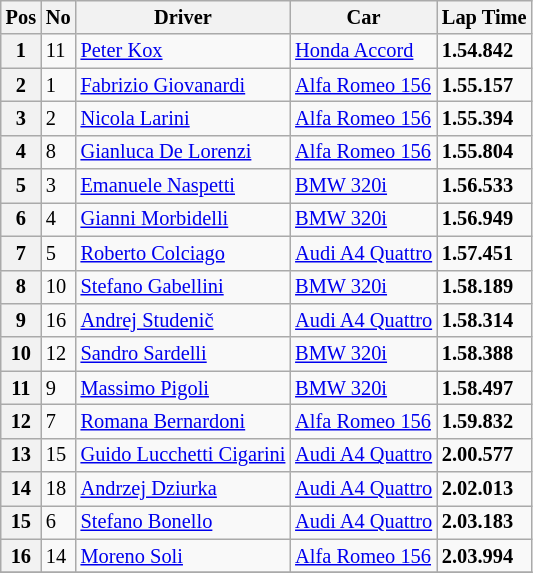<table class="wikitable" style="font-size: 85%;">
<tr>
<th>Pos</th>
<th>No</th>
<th>Driver</th>
<th>Car</th>
<th>Lap Time</th>
</tr>
<tr>
<th>1</th>
<td>11</td>
<td> <a href='#'>Peter Kox</a></td>
<td><a href='#'>Honda Accord</a></td>
<td><strong>1.54.842</strong></td>
</tr>
<tr>
<th>2</th>
<td>1</td>
<td> <a href='#'>Fabrizio Giovanardi</a></td>
<td><a href='#'>Alfa Romeo 156</a></td>
<td><strong>1.55.157</strong></td>
</tr>
<tr>
<th>3</th>
<td>2</td>
<td> <a href='#'>Nicola Larini</a></td>
<td><a href='#'>Alfa Romeo 156</a></td>
<td><strong>1.55.394</strong></td>
</tr>
<tr>
<th>4</th>
<td>8</td>
<td> <a href='#'>Gianluca De Lorenzi</a></td>
<td><a href='#'>Alfa Romeo 156</a></td>
<td><strong>1.55.804</strong></td>
</tr>
<tr>
<th>5</th>
<td>3</td>
<td> <a href='#'>Emanuele Naspetti</a></td>
<td><a href='#'>BMW 320i</a></td>
<td><strong>1.56.533</strong></td>
</tr>
<tr>
<th>6</th>
<td>4</td>
<td> <a href='#'>Gianni Morbidelli</a></td>
<td><a href='#'>BMW 320i</a></td>
<td><strong>1.56.949</strong></td>
</tr>
<tr>
<th>7</th>
<td>5</td>
<td> <a href='#'>Roberto Colciago</a></td>
<td><a href='#'>Audi A4 Quattro</a></td>
<td><strong>1.57.451</strong></td>
</tr>
<tr>
<th>8</th>
<td>10</td>
<td> <a href='#'>Stefano Gabellini</a></td>
<td><a href='#'>BMW 320i</a></td>
<td><strong>1.58.189</strong></td>
</tr>
<tr>
<th>9</th>
<td>16</td>
<td> <a href='#'>Andrej Studenič</a></td>
<td><a href='#'>Audi A4 Quattro</a></td>
<td><strong>1.58.314</strong></td>
</tr>
<tr>
<th>10</th>
<td>12</td>
<td> <a href='#'>Sandro Sardelli</a></td>
<td><a href='#'>BMW 320i</a></td>
<td><strong>1.58.388</strong></td>
</tr>
<tr>
<th>11</th>
<td>9</td>
<td> <a href='#'>Massimo Pigoli</a></td>
<td><a href='#'>BMW 320i</a></td>
<td><strong>1.58.497</strong></td>
</tr>
<tr>
<th>12</th>
<td>7</td>
<td> <a href='#'>Romana Bernardoni</a></td>
<td><a href='#'>Alfa Romeo 156</a></td>
<td><strong>1.59.832</strong></td>
</tr>
<tr>
<th>13</th>
<td>15</td>
<td> <a href='#'>Guido Lucchetti Cigarini</a></td>
<td><a href='#'>Audi A4 Quattro</a></td>
<td><strong>2.00.577</strong></td>
</tr>
<tr>
<th>14</th>
<td>18</td>
<td> <a href='#'>Andrzej Dziurka</a></td>
<td><a href='#'>Audi A4 Quattro</a></td>
<td><strong>2.02.013</strong></td>
</tr>
<tr>
<th>15</th>
<td>6</td>
<td> <a href='#'>Stefano Bonello</a></td>
<td><a href='#'>Audi A4 Quattro</a></td>
<td><strong>2.03.183</strong></td>
</tr>
<tr>
<th>16</th>
<td>14</td>
<td> <a href='#'>Moreno Soli</a></td>
<td><a href='#'>Alfa Romeo 156</a></td>
<td><strong>2.03.994</strong></td>
</tr>
<tr>
</tr>
</table>
